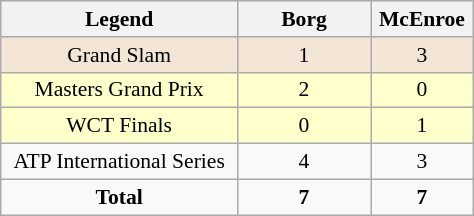<table class=wikitable style="font-size:90%; width:25%; vertical-align:top; text-align:center;">
<tr bgcolor="#eeeeee">
<th><strong>Legend</strong></th>
<th width=82><strong>Borg</strong></th>
<th><strong>McEnroe</strong></th>
</tr>
<tr style="background:#f3e6d7;">
<td>Grand Slam</td>
<td>1</td>
<td>3</td>
</tr>
<tr style="background:#ffffcc;">
<td>Masters Grand Prix</td>
<td>2</td>
<td>0</td>
</tr>
<tr style="background:#ffffcc;">
<td>WCT Finals</td>
<td>0</td>
<td>1</td>
</tr>
<tr>
<td>ATP International Series</td>
<td>4</td>
<td>3</td>
</tr>
<tr>
<td><strong>Total</strong></td>
<td><strong>7</strong></td>
<td><strong>7</strong></td>
</tr>
</table>
